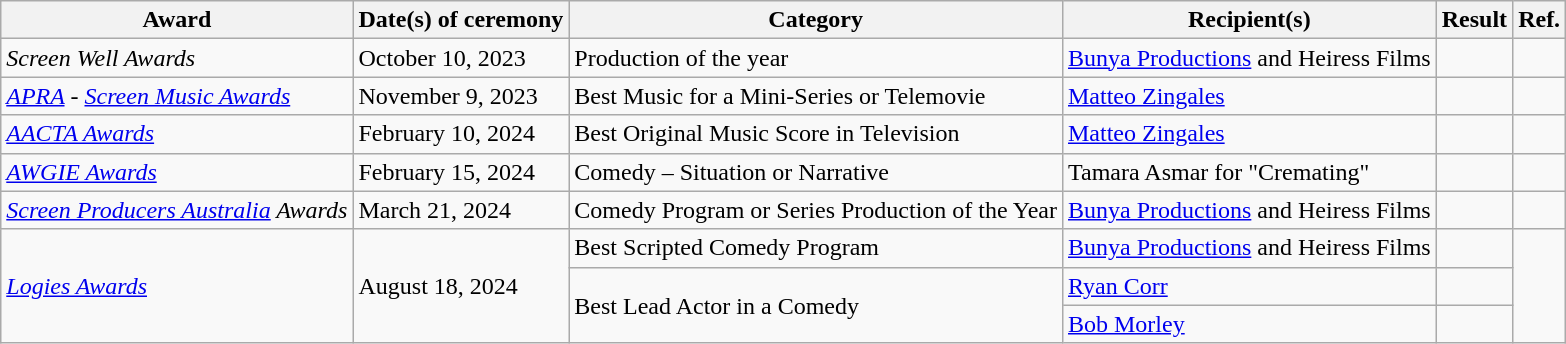<table class="wikitable">
<tr>
<th><strong>Award</strong></th>
<th><strong>Date(s) of ceremony</strong></th>
<th><strong>Category</strong></th>
<th><strong>Recipient(s)</strong></th>
<th><strong>Result</strong></th>
<th><strong>Ref.</strong></th>
</tr>
<tr>
<td><em>Screen Well Awards</em></td>
<td>October 10, 2023</td>
<td>Production of the year</td>
<td><a href='#'>Bunya Productions</a> and Heiress Films</td>
<td></td>
<td></td>
</tr>
<tr>
<td><em><a href='#'>APRA</a> -</em> <a href='#'><em>Screen Music Awards</em></a></td>
<td>November 9, 2023</td>
<td>Best Music for a Mini-Series or Telemovie</td>
<td><a href='#'>Matteo Zingales</a></td>
<td></td>
<td></td>
</tr>
<tr>
<td><a href='#'><em>AACTA Awards</em></a></td>
<td>February 10, 2024</td>
<td>Best Original Music Score in Television</td>
<td><a href='#'>Matteo Zingales</a></td>
<td></td>
<td></td>
</tr>
<tr>
<td><em><a href='#'>AWGIE Awards</a></em></td>
<td>February 15, 2024</td>
<td>Comedy – Situation or Narrative</td>
<td>Tamara Asmar for "Cremating"</td>
<td></td>
<td></td>
</tr>
<tr>
<td><em><a href='#'>Screen Producers Australia</a> Awards</em></td>
<td>March 21, 2024</td>
<td>Comedy Program or Series Production of the Year</td>
<td><a href='#'>Bunya Productions</a> and Heiress Films</td>
<td></td>
<td></td>
</tr>
<tr>
<td rowspan="3"><em><a href='#'>Logies Awards</a></em></td>
<td rowspan="3">August 18, 2024</td>
<td>Best Scripted Comedy Program</td>
<td><a href='#'>Bunya Productions</a> and Heiress Films</td>
<td></td>
<td rowspan="3"></td>
</tr>
<tr>
<td rowspan="2">Best Lead Actor in a Comedy</td>
<td><a href='#'>Ryan Corr</a></td>
<td></td>
</tr>
<tr>
<td><a href='#'>Bob Morley</a></td>
<td></td>
</tr>
</table>
